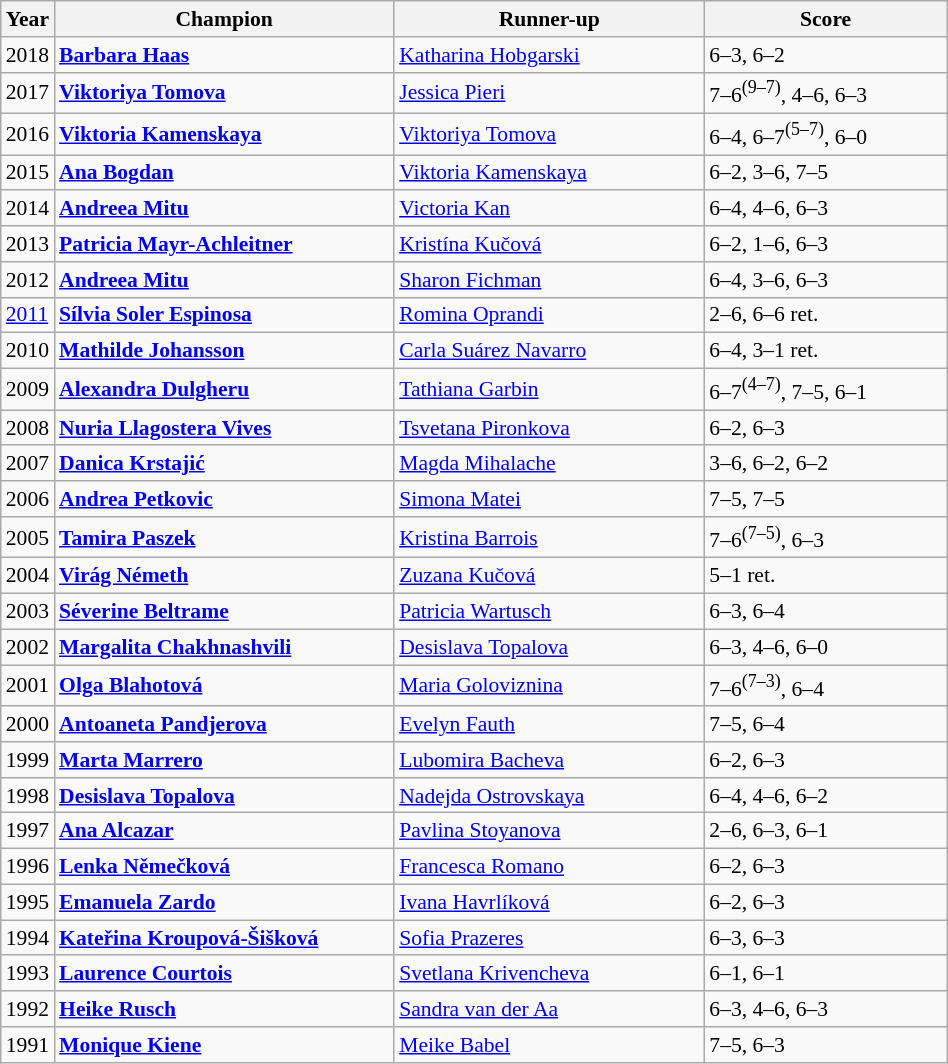<table class="wikitable" style="font-size:90%">
<tr>
<th>Year</th>
<th width="220">Champion</th>
<th width="200">Runner-up</th>
<th width="155">Score</th>
</tr>
<tr>
<td>2018</td>
<td> <strong><a href='#'>Barbara Haas</a></strong></td>
<td> <a href='#'>Katharina Hobgarski</a></td>
<td>6–3, 6–2</td>
</tr>
<tr>
<td>2017</td>
<td> <strong><a href='#'>Viktoriya Tomova</a></strong></td>
<td> <a href='#'>Jessica Pieri</a></td>
<td>7–6<sup>(9–7)</sup>, 4–6, 6–3</td>
</tr>
<tr>
<td>2016</td>
<td> <strong><a href='#'>Viktoria Kamenskaya</a></strong></td>
<td> <a href='#'>Viktoriya Tomova</a></td>
<td>6–4, 6–7<sup>(5–7)</sup>, 6–0</td>
</tr>
<tr>
<td>2015</td>
<td> <strong><a href='#'>Ana Bogdan</a></strong></td>
<td> <a href='#'>Viktoria Kamenskaya</a></td>
<td>6–2, 3–6, 7–5</td>
</tr>
<tr>
<td>2014</td>
<td> <strong><a href='#'>Andreea Mitu</a></strong></td>
<td> <a href='#'>Victoria Kan</a></td>
<td>6–4, 4–6, 6–3</td>
</tr>
<tr>
<td>2013</td>
<td> <strong><a href='#'>Patricia Mayr-Achleitner</a></strong></td>
<td> <a href='#'>Kristína Kučová</a></td>
<td>6–2, 1–6, 6–3</td>
</tr>
<tr>
<td>2012</td>
<td> <strong><a href='#'>Andreea Mitu</a></strong></td>
<td> <a href='#'>Sharon Fichman</a></td>
<td>6–4, 3–6, 6–3</td>
</tr>
<tr>
<td><a href='#'>2011</a></td>
<td> <strong><a href='#'>Sílvia Soler Espinosa</a></strong></td>
<td> <a href='#'>Romina Oprandi</a></td>
<td>2–6, 6–6 ret.</td>
</tr>
<tr>
<td>2010</td>
<td> <strong><a href='#'>Mathilde Johansson</a></strong></td>
<td> <a href='#'>Carla Suárez Navarro</a></td>
<td>6–4, 3–1 ret.</td>
</tr>
<tr>
<td>2009</td>
<td> <strong><a href='#'>Alexandra Dulgheru</a></strong></td>
<td> <a href='#'>Tathiana Garbin</a></td>
<td>6–7<sup>(4–7)</sup>, 7–5, 6–1</td>
</tr>
<tr>
<td>2008</td>
<td> <strong><a href='#'>Nuria Llagostera Vives</a></strong></td>
<td> <a href='#'>Tsvetana Pironkova</a></td>
<td>6–2, 6–3</td>
</tr>
<tr>
<td>2007</td>
<td> <strong><a href='#'>Danica Krstajić</a></strong></td>
<td> <a href='#'>Magda Mihalache</a></td>
<td>3–6, 6–2, 6–2</td>
</tr>
<tr>
<td>2006</td>
<td> <strong><a href='#'>Andrea Petkovic</a></strong></td>
<td> <a href='#'>Simona Matei</a></td>
<td>7–5, 7–5</td>
</tr>
<tr>
<td>2005</td>
<td> <strong><a href='#'>Tamira Paszek</a></strong></td>
<td> <a href='#'>Kristina Barrois</a></td>
<td>7–6<sup>(7–5)</sup>, 6–3</td>
</tr>
<tr>
<td>2004</td>
<td> <strong><a href='#'>Virág Németh</a></strong></td>
<td> <a href='#'>Zuzana Kučová</a></td>
<td>5–1 ret.</td>
</tr>
<tr>
<td>2003</td>
<td> <strong><a href='#'>Séverine Beltrame</a></strong></td>
<td> <a href='#'>Patricia Wartusch</a></td>
<td>6–3, 6–4</td>
</tr>
<tr>
<td>2002</td>
<td> <strong><a href='#'>Margalita Chakhnashvili</a></strong></td>
<td> <a href='#'>Desislava Topalova</a></td>
<td>6–3, 4–6, 6–0</td>
</tr>
<tr>
<td>2001</td>
<td> <strong><a href='#'>Olga Blahotová</a></strong></td>
<td> <a href='#'>Maria Goloviznina</a></td>
<td>7–6<sup>(7–3)</sup>, 6–4</td>
</tr>
<tr>
<td>2000</td>
<td> <strong><a href='#'>Antoaneta Pandjerova</a></strong></td>
<td> <a href='#'>Evelyn Fauth</a></td>
<td>7–5, 6–4</td>
</tr>
<tr>
<td>1999</td>
<td> <strong><a href='#'>Marta Marrero</a></strong></td>
<td> <a href='#'>Lubomira Bacheva</a></td>
<td>6–2, 6–3</td>
</tr>
<tr>
<td>1998</td>
<td> <strong><a href='#'>Desislava Topalova</a></strong></td>
<td> <a href='#'>Nadejda Ostrovskaya</a></td>
<td>6–4, 4–6, 6–2</td>
</tr>
<tr>
<td>1997</td>
<td> <strong><a href='#'>Ana Alcazar</a></strong></td>
<td> <a href='#'>Pavlina Stoyanova</a></td>
<td>2–6, 6–3, 6–1</td>
</tr>
<tr>
<td>1996</td>
<td> <strong><a href='#'>Lenka Němečková</a></strong></td>
<td> <a href='#'>Francesca Romano</a></td>
<td>6–2, 6–3</td>
</tr>
<tr>
<td>1995</td>
<td> <strong><a href='#'>Emanuela Zardo</a></strong></td>
<td> <a href='#'>Ivana Havrlíková</a></td>
<td>6–2, 6–3</td>
</tr>
<tr>
<td>1994</td>
<td> <strong><a href='#'>Kateřina Kroupová-Šišková</a></strong></td>
<td> <a href='#'>Sofia Prazeres</a></td>
<td>6–3, 6–3</td>
</tr>
<tr>
<td>1993</td>
<td> <strong><a href='#'>Laurence Courtois</a></strong></td>
<td> <a href='#'>Svetlana Krivencheva</a></td>
<td>6–1, 6–1</td>
</tr>
<tr>
<td>1992</td>
<td> <strong><a href='#'>Heike Rusch</a></strong></td>
<td> <a href='#'>Sandra van der Aa</a></td>
<td>6–3, 4–6, 6–3</td>
</tr>
<tr>
<td>1991</td>
<td> <strong><a href='#'>Monique Kiene</a></strong></td>
<td> <a href='#'>Meike Babel</a></td>
<td>7–5, 6–3</td>
</tr>
</table>
